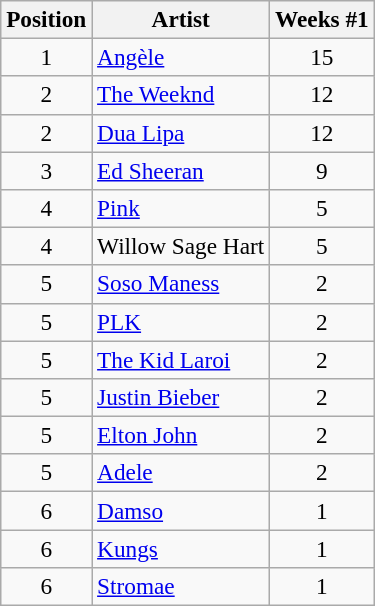<table class="wikitable sortable" style="font-size:97%;">
<tr>
<th>Position</th>
<th>Artist</th>
<th>Weeks #1</th>
</tr>
<tr>
<td align="center">1</td>
<td><a href='#'>Angèle</a></td>
<td align="center">15</td>
</tr>
<tr>
<td align="center">2</td>
<td><a href='#'>The Weeknd</a></td>
<td align="center">12</td>
</tr>
<tr>
<td align="center">2</td>
<td><a href='#'>Dua Lipa</a></td>
<td align="center">12</td>
</tr>
<tr>
<td align="center">3</td>
<td><a href='#'>Ed Sheeran</a></td>
<td align="center">9</td>
</tr>
<tr>
<td align="center">4</td>
<td><a href='#'>Pink</a></td>
<td align="center">5</td>
</tr>
<tr>
<td align="center">4</td>
<td>Willow Sage Hart</td>
<td align="center">5</td>
</tr>
<tr>
<td align="center">5</td>
<td><a href='#'>Soso Maness</a></td>
<td align="center">2</td>
</tr>
<tr>
<td align="center">5</td>
<td><a href='#'>PLK</a></td>
<td align="center">2</td>
</tr>
<tr>
<td align="center">5</td>
<td><a href='#'>The Kid Laroi</a></td>
<td align="center">2</td>
</tr>
<tr>
<td align="center">5</td>
<td><a href='#'>Justin Bieber</a></td>
<td align="center">2</td>
</tr>
<tr>
<td align="center">5</td>
<td><a href='#'>Elton John</a></td>
<td align="center">2</td>
</tr>
<tr>
<td align="center">5</td>
<td><a href='#'>Adele</a></td>
<td align="center">2</td>
</tr>
<tr>
<td align="center">6</td>
<td><a href='#'>Damso</a></td>
<td align="center">1</td>
</tr>
<tr>
<td align="center">6</td>
<td><a href='#'>Kungs</a></td>
<td align="center">1</td>
</tr>
<tr>
<td align="center">6</td>
<td><a href='#'>Stromae</a></td>
<td align="center">1</td>
</tr>
</table>
